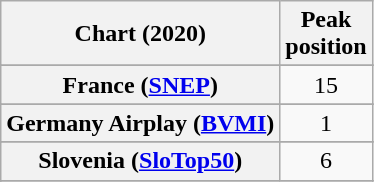<table class="wikitable sortable plainrowheaders" style="text-align:center">
<tr>
<th scope="col">Chart (2020)</th>
<th scope="col">Peak<br>position</th>
</tr>
<tr>
</tr>
<tr>
</tr>
<tr>
</tr>
<tr>
</tr>
<tr>
</tr>
<tr>
<th scope="row">France (<a href='#'>SNEP</a>)</th>
<td>15</td>
</tr>
<tr>
</tr>
<tr>
<th scope="row">Germany Airplay (<a href='#'>BVMI</a>)</th>
<td>1</td>
</tr>
<tr>
</tr>
<tr>
</tr>
<tr>
</tr>
<tr>
</tr>
<tr>
</tr>
<tr>
</tr>
<tr>
<th scope="row">Slovenia (<a href='#'>SloTop50</a>)</th>
<td>6</td>
</tr>
<tr>
</tr>
<tr>
</tr>
</table>
